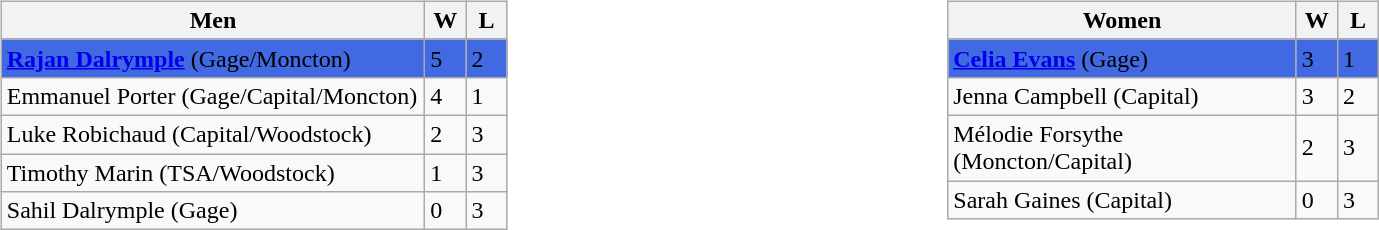<table>
<tr>
<td valign=top width=20%><br><table class=wikitable>
<tr>
<th width=275>Men</th>
<th width=20>W</th>
<th width=20>L</th>
</tr>
<tr bgcolor=#4169E1>
<td><strong><a href='#'>Rajan Dalrymple</a></strong> (Gage/Moncton)</td>
<td>5</td>
<td>2</td>
</tr>
<tr>
<td>Emmanuel Porter (Gage/Capital/Moncton)</td>
<td>4</td>
<td>1</td>
</tr>
<tr>
<td>Luke Robichaud (Capital/Woodstock)</td>
<td>2</td>
<td>3</td>
</tr>
<tr>
<td>Timothy Marin (TSA/Woodstock)</td>
<td>1</td>
<td>3</td>
</tr>
<tr>
<td>Sahil Dalrymple (Gage)</td>
<td>0</td>
<td>3</td>
</tr>
</table>
</td>
<td valign=top width=20%><br><table class=wikitable>
<tr>
<th width=225>Women</th>
<th width=20>W</th>
<th width=20>L</th>
</tr>
<tr bgcolor=#4169E1>
<td><strong><a href='#'>Celia Evans</a></strong> (Gage)</td>
<td>3</td>
<td>1</td>
</tr>
<tr>
<td>Jenna Campbell (Capital)</td>
<td>3</td>
<td>2</td>
</tr>
<tr>
<td>Mélodie Forsythe (Moncton/Capital)</td>
<td>2</td>
<td>3</td>
</tr>
<tr>
<td>Sarah Gaines (Capital)</td>
<td>0</td>
<td>3</td>
</tr>
</table>
</td>
</tr>
</table>
